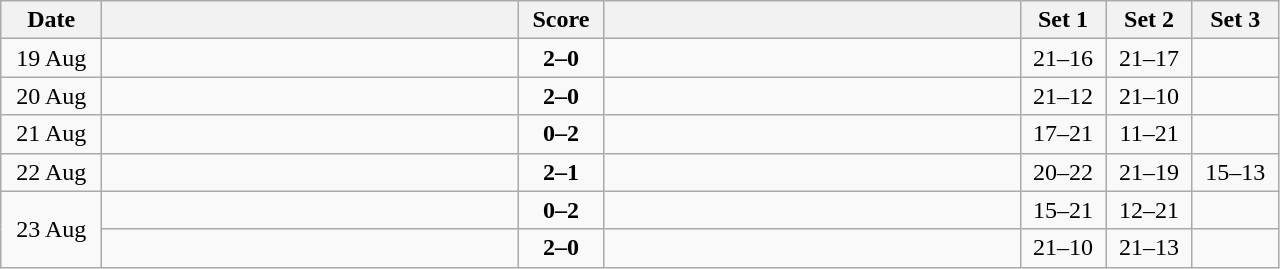<table class="wikitable" style="text-align: center;">
<tr>
<th width="60">Date</th>
<th align="right" width="270"></th>
<th width="50">Score</th>
<th align="left" width="270"></th>
<th width="50">Set 1</th>
<th width="50">Set 2</th>
<th width="50">Set 3</th>
</tr>
<tr>
<td>19 Aug</td>
<td align=left><strong></strong></td>
<td align=center><strong>2–0</strong></td>
<td align=left></td>
<td>21–16</td>
<td>21–17</td>
<td></td>
</tr>
<tr>
<td>20 Aug</td>
<td align=left><strong></strong></td>
<td align=center><strong>2–0</strong></td>
<td align=left></td>
<td>21–12</td>
<td>21–10</td>
<td></td>
</tr>
<tr>
<td>21 Aug</td>
<td align=left></td>
<td align=center><strong>0–2</strong></td>
<td align=left><strong></strong></td>
<td>17–21</td>
<td>11–21</td>
<td></td>
</tr>
<tr>
<td>22 Aug</td>
<td align=left><strong></strong></td>
<td align=center><strong>2–1</strong></td>
<td align=left></td>
<td>20–22</td>
<td>21–19</td>
<td>15–13</td>
</tr>
<tr>
<td rowspan=2>23 Aug</td>
<td align=left></td>
<td align=center><strong>0–2</strong></td>
<td align=left><strong></strong></td>
<td>15–21</td>
<td>12–21</td>
<td></td>
</tr>
<tr>
<td align=left><strong></strong></td>
<td align=center><strong>2–0</strong></td>
<td align=left></td>
<td>21–10</td>
<td>21–13</td>
<td></td>
</tr>
</table>
